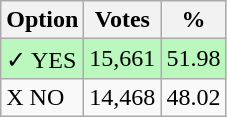<table class="wikitable">
<tr>
<th>Option</th>
<th>Votes</th>
<th>%</th>
</tr>
<tr>
<td style=background:#bbf8be>✓ YES</td>
<td style=background:#bbf8be>15,661</td>
<td style=background:#bbf8be>51.98</td>
</tr>
<tr>
<td>X NO</td>
<td>14,468</td>
<td>48.02</td>
</tr>
</table>
